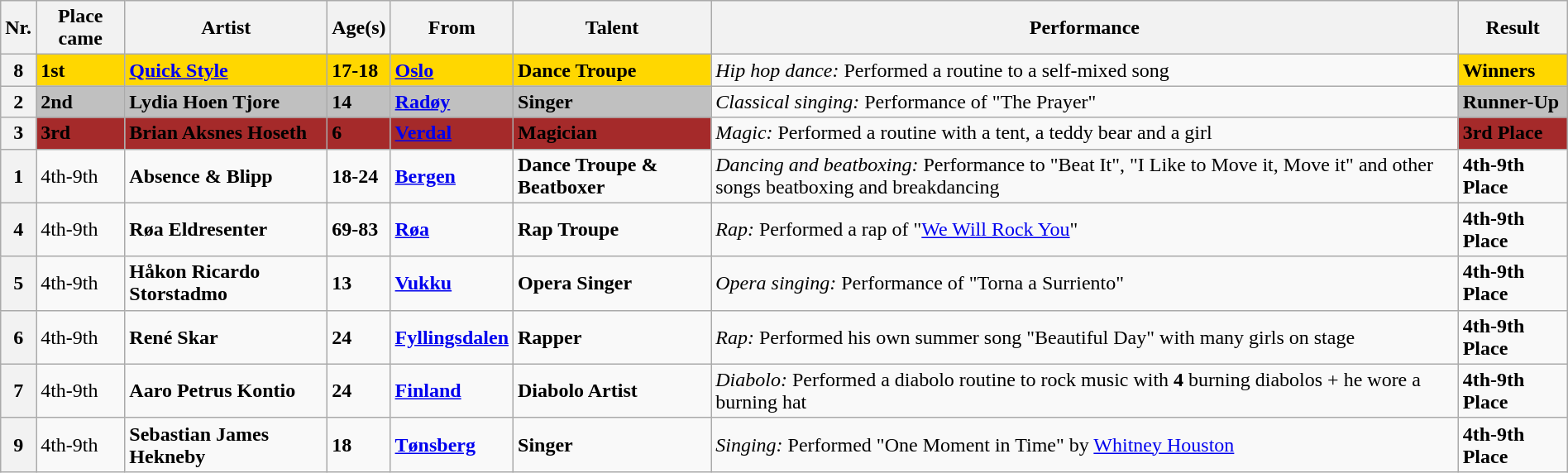<table class="wikitable sortable" width="100%">
<tr>
<th>Nr.</th>
<th>Place came</th>
<th>Artist</th>
<th>Age(s)</th>
<th>From</th>
<th>Talent</th>
<th>Performance</th>
<th>Result</th>
</tr>
<tr>
<th>8</th>
<td bgcolor="gold"><strong>1st</strong></td>
<td bgcolor="gold"><strong><a href='#'>Quick Style</a></strong></td>
<td bgcolor="gold"><strong>17-18</strong></td>
<td bgcolor="gold"><strong><a href='#'>Oslo</a></strong></td>
<td bgcolor="gold"><strong>Dance Troupe</strong></td>
<td><em>Hip hop dance:</em> Performed a routine to a self-mixed song</td>
<td bgcolor="gold"><strong>Winners</strong></td>
</tr>
<tr>
<th>2</th>
<td bgcolor="silver"><strong>2nd</strong></td>
<td bgcolor="silver"><strong>Lydia Hoen Tjore</strong></td>
<td bgcolor="silver"><strong>14</strong></td>
<td bgcolor="silver"><strong><a href='#'>Radøy</a></strong></td>
<td bgcolor="silver"><strong>Singer</strong></td>
<td><em>Classical singing:</em> Performance of "The Prayer"</td>
<td bgcolor="silver"><strong>Runner-Up</strong></td>
</tr>
<tr>
<th>3</th>
<td bgcolor="brown"><strong>3rd</strong></td>
<td bgcolor="brown"><strong>Brian Aksnes Hoseth</strong></td>
<td bgcolor="brown"><strong>6</strong></td>
<td bgcolor="brown"><strong><a href='#'>Verdal</a></strong></td>
<td bgcolor="brown"><strong>Magician</strong></td>
<td><em>Magic:</em> Performed a routine with a tent, a teddy bear and a girl</td>
<td bgcolor="brown"><strong>3rd Place</strong></td>
</tr>
<tr>
<th>1</th>
<td>4th-9th</td>
<td><strong>Absence & Blipp</strong></td>
<td><strong>18-24</strong></td>
<td><strong><a href='#'>Bergen</a></strong></td>
<td><strong>Dance Troupe & Beatboxer</strong></td>
<td><em>Dancing and beatboxing:</em> Performance to "Beat It", "I Like to Move it, Move it" and other songs beatboxing and breakdancing</td>
<td><strong>4th-9th Place</strong></td>
</tr>
<tr>
<th>4</th>
<td>4th-9th</td>
<td><strong>Røa Eldresenter</strong></td>
<td><strong>69-83</strong></td>
<td><strong><a href='#'>Røa</a></strong></td>
<td><strong>Rap Troupe</strong></td>
<td><em>Rap:</em> Performed a rap of "<a href='#'>We Will Rock You</a>"</td>
<td><strong>4th-9th Place</strong></td>
</tr>
<tr>
<th>5</th>
<td>4th-9th</td>
<td><strong>Håkon Ricardo Storstadmo</strong></td>
<td><strong>13</strong></td>
<td><strong><a href='#'>Vukku</a></strong></td>
<td><strong>Opera Singer</strong></td>
<td><em>Opera singing:</em> Performance of "Torna a Surriento"</td>
<td><strong>4th-9th Place</strong></td>
</tr>
<tr>
<th>6</th>
<td>4th-9th</td>
<td><strong>René Skar</strong></td>
<td><strong>24</strong></td>
<td><strong><a href='#'>Fyllingsdalen</a></strong></td>
<td><strong>Rapper</strong></td>
<td><em>Rap:</em> Performed his own summer song "Beautiful Day" with many girls on stage</td>
<td><strong>4th-9th Place</strong></td>
</tr>
<tr>
<th>7</th>
<td>4th-9th</td>
<td><strong>Aaro Petrus Kontio</strong></td>
<td><strong>24</strong></td>
<td><strong><a href='#'>Finland</a></strong></td>
<td><strong>Diabolo Artist</strong></td>
<td><em>Diabolo:</em> Performed a diabolo routine to rock music with <strong>4</strong> burning diabolos + he wore a burning hat</td>
<td><strong>4th-9th Place</strong></td>
</tr>
<tr>
<th>9</th>
<td>4th-9th</td>
<td><strong>Sebastian James Hekneby</strong></td>
<td><strong>18</strong></td>
<td><strong><a href='#'>Tønsberg</a></strong></td>
<td><strong>Singer</strong></td>
<td><em>Singing:</em> Performed "One Moment in Time" by <a href='#'>Whitney Houston</a></td>
<td><strong>4th-9th Place</strong></td>
</tr>
</table>
